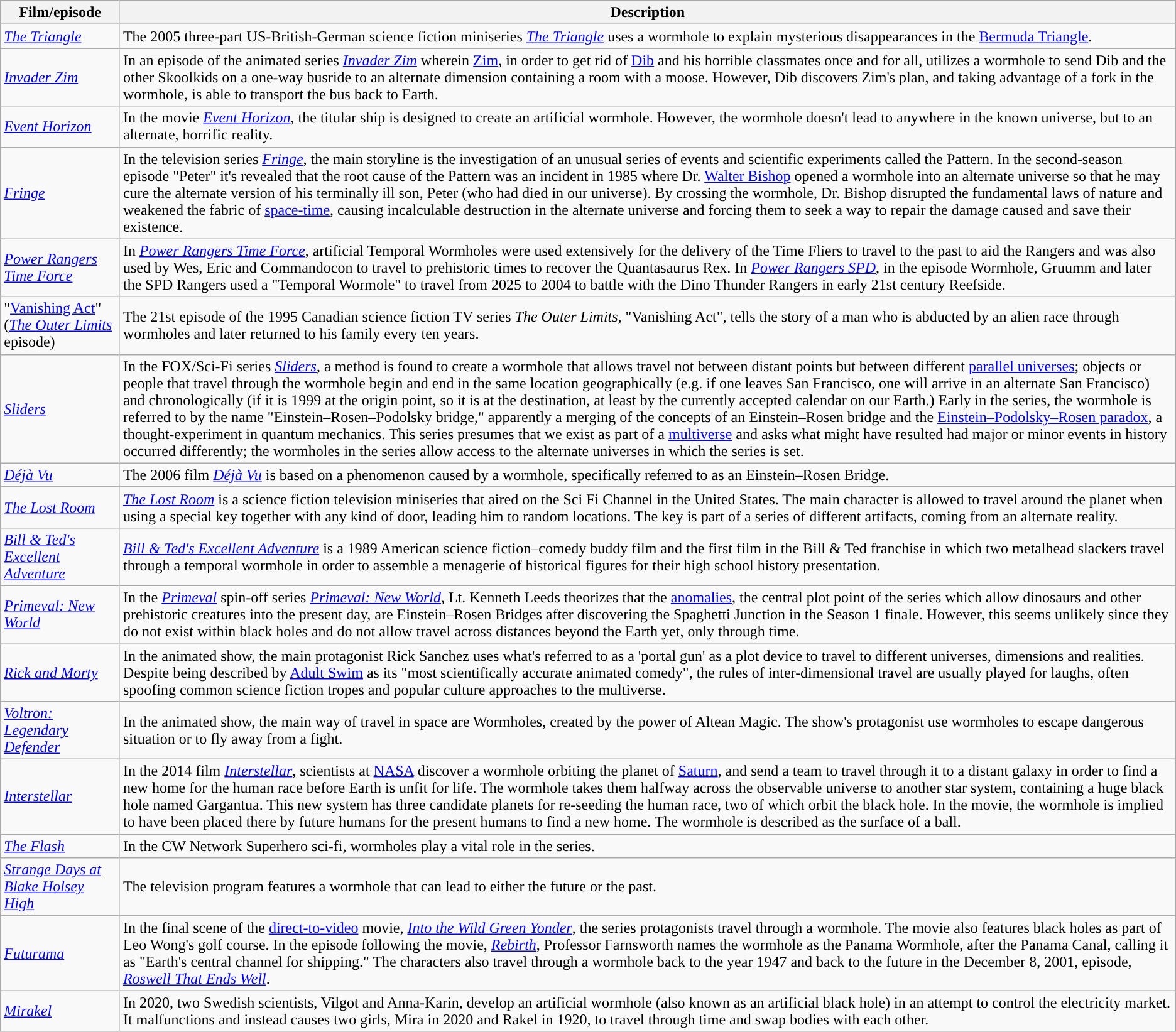<table class="wikitable sortable">
<tr>
<th>Film/episode</th>
<th class="unsortable!">Description</th>
</tr>
<tr>
<td><em><a href='#'>The Triangle</a></em></td>
<td>The 2005 three-part US-British-German science fiction miniseries <em><a href='#'>The Triangle</a></em> uses a wormhole to explain mysterious disappearances in the <a href='#'>Bermuda Triangle</a>.</td>
</tr>
<tr>
<td><em><a href='#'>Invader Zim</a></em></td>
<td>In an episode of the animated series <em><a href='#'>Invader Zim</a></em> wherein <a href='#'>Zim</a>, in order to get rid of <a href='#'>Dib</a> and his horrible classmates once and for all, utilizes a wormhole to send Dib and the other Skoolkids on a one-way busride to an alternate dimension containing a room with a moose. However, Dib discovers Zim's plan, and taking advantage of a fork in the wormhole, is able to transport the bus back to Earth.</td>
</tr>
<tr>
<td><a href='#'><em>Event Horizon</em></a></td>
<td>In the movie <a href='#'><em>Event Horizon</em></a>, the titular ship is designed to create an artificial wormhole. However, the wormhole doesn't lead to anywhere in the known universe, but to an alternate, horrific reality.</td>
</tr>
<tr>
<td><em><a href='#'>Fringe</a></em></td>
<td>In the television series <em><a href='#'>Fringe</a></em>, the main storyline is the investigation of an unusual series of events and scientific experiments called the Pattern. In the second-season episode "Peter" it's revealed that the root cause of the Pattern was an incident in 1985 where Dr. <a href='#'>Walter Bishop</a> opened a wormhole into an alternate universe so that he may cure the alternate version of his terminally ill son, Peter (who had died in our universe). By crossing the wormhole, Dr. Bishop disrupted the fundamental laws of nature and weakened the fabric of <a href='#'>space-time</a>, causing incalculable destruction in the alternate universe and forcing them to seek a way to repair the damage caused and save their existence.</td>
</tr>
<tr>
<td><em><a href='#'>Power Rangers Time Force</a></em></td>
<td>In <em><a href='#'>Power Rangers Time Force</a></em>, artificial Temporal Wormholes were used extensively for the delivery of the Time Fliers to travel to the past to aid the Rangers and was also used by Wes, Eric and Commandocon to travel to prehistoric times to recover the Quantasaurus Rex. In <em><a href='#'>Power Rangers SPD</a></em>, in the episode Wormhole, Gruumm and later the SPD Rangers used a "Temporal Wormole" to travel from 2025 to 2004 to battle with the Dino Thunder Rangers in early 21st century Reefside.</td>
</tr>
<tr>
<td>"<a href='#'>Vanishing Act</a>" (<em><a href='#'>The Outer Limits</a></em> episode)</td>
<td>The 21st episode of the 1995 Canadian science fiction TV series <em>The Outer Limits</em>, "Vanishing Act", tells the story of a man who is abducted by an alien race through wormholes and later returned to his family every ten years.</td>
</tr>
<tr>
<td><em><a href='#'>Sliders</a></em></td>
<td>In the FOX/Sci-Fi series <em><a href='#'>Sliders</a></em>, a method is found to create a wormhole that allows travel not between distant points but between different <a href='#'>parallel universes</a>; objects or people that travel through the wormhole begin and end in the same location geographically (e.g. if one leaves San Francisco, one will arrive in an alternate San Francisco) and chronologically (if it is 1999 at the origin point, so it is at the destination, at least by the currently accepted calendar on our Earth.) Early in the series, the wormhole is referred to by the name "Einstein–Rosen–Podolsky bridge," apparently a merging of the concepts of an Einstein–Rosen bridge and the <a href='#'>Einstein–Podolsky–Rosen paradox</a>, a thought-experiment in quantum mechanics. This series presumes that we exist as part of a <a href='#'>multiverse</a> and asks what might have resulted had major or minor events in history occurred differently; the wormholes in the series allow access to the alternate universes in which the series is set.</td>
</tr>
<tr>
<td><em><a href='#'>Déjà Vu</a></em></td>
<td>The 2006 film <em><a href='#'>Déjà Vu</a></em> is based on a phenomenon caused by a wormhole, specifically referred to as an Einstein–Rosen Bridge.</td>
</tr>
<tr>
<td><em><a href='#'>The Lost Room</a></em></td>
<td><em><a href='#'>The Lost Room</a></em> is a science fiction television miniseries that aired on the Sci Fi Channel in the United States. The main character is allowed to travel around the planet when using a special key together with any kind of door, leading him to random locations. The key is part of a series of different artifacts, coming from an alternate reality.</td>
</tr>
<tr>
<td><em><a href='#'>Bill & Ted's Excellent Adventure</a></em></td>
<td><em><a href='#'>Bill & Ted's Excellent Adventure</a></em> is a 1989 American science fiction–comedy buddy film and the first film in the Bill & Ted franchise in which two metalhead slackers travel through a temporal wormhole in order to assemble a menagerie of historical figures for their high school history presentation.</td>
</tr>
<tr>
<td><em><a href='#'>Primeval: New World</a></em></td>
<td>In the <em><a href='#'>Primeval</a></em> spin-off series <em><a href='#'>Primeval: New World</a></em>, Lt. Kenneth Leeds theorizes that the <a href='#'>anomalies</a>, the central plot point of the series which allow dinosaurs and other prehistoric creatures into the present day, are Einstein–Rosen Bridges after discovering the Spaghetti Junction in the Season 1 finale. However, this seems unlikely since they do not exist within black holes and do not allow travel across distances beyond the Earth yet, only through time.</td>
</tr>
<tr>
<td><em><a href='#'>Rick and Morty</a></em></td>
<td>In the animated show, the main protagonist Rick Sanchez uses what's referred to as a 'portal gun' as a plot device to travel to different universes, dimensions and realities. Despite being described by <a href='#'>Adult Swim</a> as its "most scientifically accurate animated comedy", the rules of inter-dimensional travel are usually played for laughs, often spoofing common science fiction tropes and popular culture approaches to the multiverse.</td>
</tr>
<tr>
<td><em><a href='#'>Voltron: Legendary Defender</a></em></td>
<td>In the animated show, the main way of travel in space are Wormholes, created by the power of Altean Magic. The show's protagonist use wormholes to escape dangerous situation or to fly away from a fight.</td>
</tr>
<tr>
<td><em><a href='#'>Interstellar</a></em></td>
<td>In the 2014 film <em><a href='#'>Interstellar</a></em>, scientists at <a href='#'>NASA</a> discover a wormhole orbiting the planet of <a href='#'>Saturn</a>, and send a team to travel through it to a distant galaxy in order to find a new home for the human race before Earth is unfit for life. The wormhole takes them halfway across the observable universe to another star system, containing a huge black hole named Gargantua. This new system has three candidate planets for re-seeding the human race, two of which orbit the black hole. In the movie, the wormhole is implied to have been placed there by future humans for the present humans to find a new home. The wormhole is described as the surface of a ball.</td>
</tr>
<tr>
<td><em><a href='#'>The Flash</a></em></td>
<td>In the CW Network Superhero sci-fi, wormholes play a vital role in the series.</td>
</tr>
<tr>
<td><em><a href='#'>Strange Days at Blake Holsey High</a></em></td>
<td>The television program features a wormhole that can lead to either the future or the past.</td>
</tr>
<tr>
<td><em><a href='#'>Futurama</a></em></td>
<td>In the final scene of the <a href='#'>direct-to-video</a> movie, <em><a href='#'>Into the Wild Green Yonder</a></em>, the series protagonists travel through a wormhole. The movie also features black holes as part of Leo Wong's golf course. In the episode following the movie, <em><a href='#'>Rebirth</a></em>, Professor Farnsworth names the wormhole as the Panama Wormhole, after the Panama Canal, calling it as "Earth's central channel for shipping." The characters also travel through a wormhole back to the year 1947 and back to the future in the December 8, 2001, episode, <em><a href='#'>Roswell That Ends Well</a></em>.</td>
</tr>
<tr>
<td><em><a href='#'>Mirakel</a></em></td>
<td>In 2020, two Swedish scientists, Vilgot and Anna-Karin, develop an artificial wormhole (also known as an artificial black hole) in an attempt to control the electricity market. It malfunctions and instead causes two girls, Mira in 2020 and Rakel in 1920, to travel through time and swap bodies with each other.</td>
</tr>
</table>
